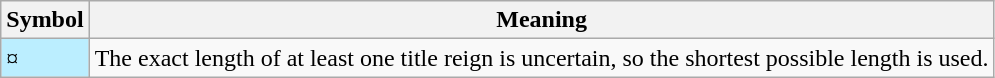<table class="wikitable">
<tr>
<th><strong>Symbol</strong></th>
<th><strong>Meaning</strong></th>
</tr>
<tr>
<td style="background-color:#bbeeff">¤</td>
<td>The exact length of at least one title reign is uncertain, so the shortest possible length is used.</td>
</tr>
</table>
